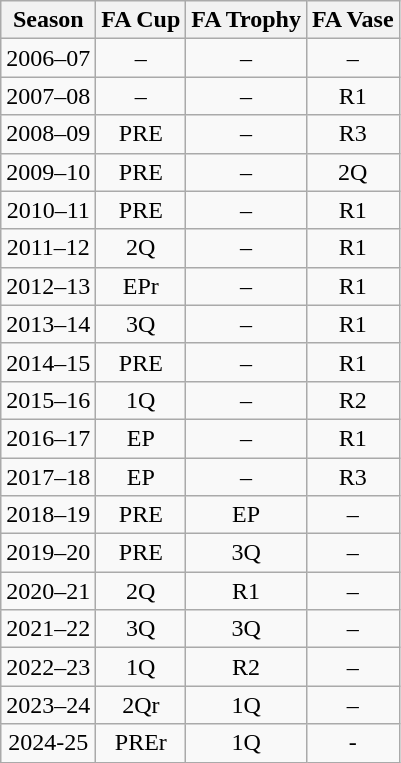<table class="wikitable sortable" style="text-align: center">
<tr>
<th>Season</th>
<th>FA Cup</th>
<th>FA Trophy</th>
<th>FA Vase</th>
</tr>
<tr>
<td>2006–07</td>
<td>–</td>
<td>–</td>
<td>–</td>
</tr>
<tr>
<td>2007–08</td>
<td>–</td>
<td>–</td>
<td>R1</td>
</tr>
<tr>
<td>2008–09</td>
<td>PRE</td>
<td>–</td>
<td>R3</td>
</tr>
<tr>
<td>2009–10</td>
<td>PRE</td>
<td>–</td>
<td>2Q</td>
</tr>
<tr>
<td>2010–11</td>
<td>PRE</td>
<td>–</td>
<td>R1</td>
</tr>
<tr>
<td>2011–12</td>
<td>2Q</td>
<td>–</td>
<td>R1</td>
</tr>
<tr>
<td>2012–13</td>
<td>EPr</td>
<td>–</td>
<td>R1</td>
</tr>
<tr>
<td>2013–14</td>
<td>3Q</td>
<td>–</td>
<td>R1</td>
</tr>
<tr>
<td>2014–15</td>
<td>PRE</td>
<td>–</td>
<td>R1</td>
</tr>
<tr>
<td>2015–16</td>
<td>1Q</td>
<td>–</td>
<td>R2</td>
</tr>
<tr>
<td>2016–17</td>
<td>EP</td>
<td>–</td>
<td>R1</td>
</tr>
<tr>
<td>2017–18</td>
<td>EP</td>
<td>–</td>
<td>R3</td>
</tr>
<tr>
<td>2018–19</td>
<td>PRE</td>
<td>EP</td>
<td>–</td>
</tr>
<tr>
<td>2019–20</td>
<td>PRE</td>
<td>3Q</td>
<td>–</td>
</tr>
<tr>
<td>2020–21</td>
<td>2Q</td>
<td>R1</td>
<td>–</td>
</tr>
<tr>
<td>2021–22</td>
<td>3Q</td>
<td>3Q</td>
<td>–</td>
</tr>
<tr>
<td>2022–23</td>
<td>1Q</td>
<td>R2</td>
<td>–</td>
</tr>
<tr>
<td>2023–24</td>
<td>2Qr</td>
<td>1Q</td>
<td>–</td>
</tr>
<tr>
<td>2024-25</td>
<td>PREr</td>
<td>1Q</td>
<td>-</td>
</tr>
</table>
